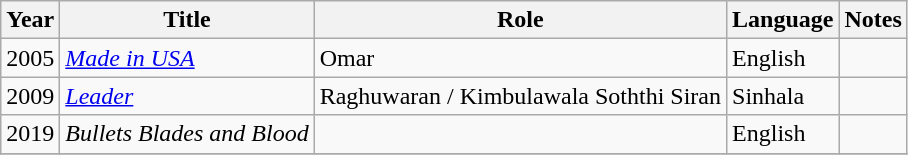<table class="wikitable sortable">
<tr>
<th>Year</th>
<th>Title</th>
<th>Role</th>
<th>Language</th>
<th class="unsortable">Notes</th>
</tr>
<tr>
<td rowspan="1">2005</td>
<td><em><a href='#'>Made in USA</a></em></td>
<td>Omar</td>
<td>English</td>
<td></td>
</tr>
<tr>
<td>2009</td>
<td><em><a href='#'>Leader</a></em></td>
<td>Raghuwaran / Kimbulawala Soththi Siran</td>
<td>Sinhala</td>
<td></td>
</tr>
<tr>
<td>2019</td>
<td><em>Bullets Blades and Blood</em></td>
<td></td>
<td>English</td>
<td></td>
</tr>
<tr>
</tr>
</table>
